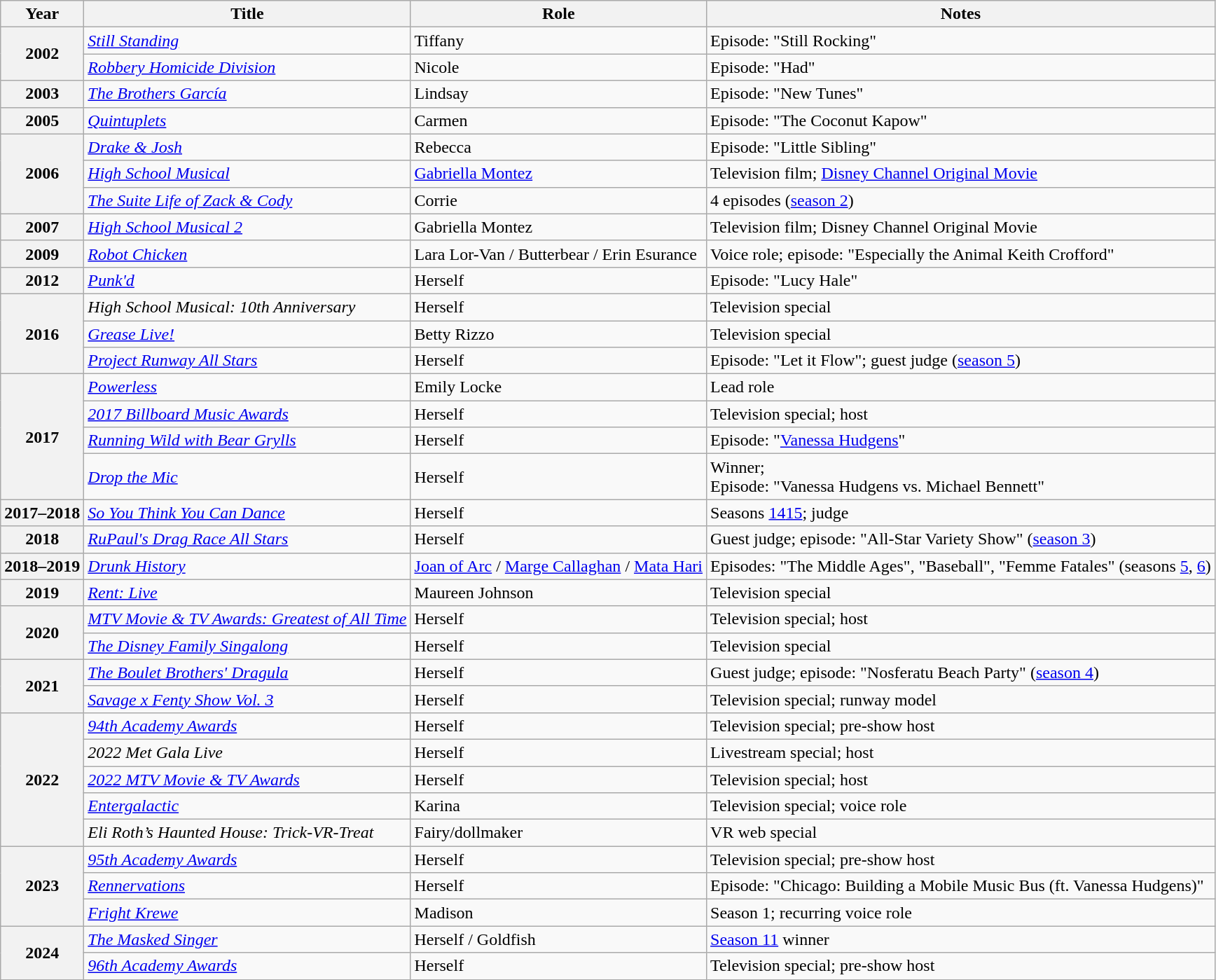<table class="wikitable plainrowheaders sortable">
<tr>
<th scope="col">Year</th>
<th scope="col">Title</th>
<th scope="col">Role</th>
<th scope="col" class="unsortable">Notes</th>
</tr>
<tr>
<th rowspan="2" scope="row">2002</th>
<td><em><a href='#'>Still Standing</a></em></td>
<td>Tiffany</td>
<td>Episode: "Still Rocking"</td>
</tr>
<tr>
<td><em><a href='#'>Robbery Homicide Division</a></em></td>
<td>Nicole</td>
<td>Episode: "Had"</td>
</tr>
<tr>
<th scope="row">2003</th>
<td><em><a href='#'>The Brothers García</a></em></td>
<td>Lindsay</td>
<td>Episode: "New Tunes"</td>
</tr>
<tr>
<th scope="row">2005</th>
<td><em><a href='#'>Quintuplets</a></em></td>
<td>Carmen</td>
<td>Episode: "The Coconut Kapow"</td>
</tr>
<tr>
<th rowspan="3" scope="row">2006</th>
<td><em><a href='#'>Drake & Josh</a></em></td>
<td>Rebecca</td>
<td>Episode: "Little Sibling"</td>
</tr>
<tr>
<td><em><a href='#'>High School Musical</a></em></td>
<td><a href='#'>Gabriella Montez</a></td>
<td>Television film; <a href='#'>Disney Channel Original Movie</a></td>
</tr>
<tr>
<td><em><a href='#'>The Suite Life of Zack & Cody</a></em></td>
<td>Corrie</td>
<td>4 episodes (<a href='#'>season 2</a>)</td>
</tr>
<tr>
<th scope="row">2007</th>
<td><em><a href='#'>High School Musical 2</a></em></td>
<td>Gabriella Montez</td>
<td>Television film; Disney Channel Original Movie</td>
</tr>
<tr>
<th scope="row">2009</th>
<td><em><a href='#'>Robot Chicken</a></em></td>
<td>Lara Lor-Van / Butterbear / Erin Esurance</td>
<td>Voice role; episode: "Especially the Animal Keith Crofford"</td>
</tr>
<tr>
<th scope="row">2012</th>
<td><a href='#'><em>Punk'd</em></a></td>
<td>Herself</td>
<td>Episode: "Lucy Hale"</td>
</tr>
<tr>
<th rowspan="3" scope="row">2016</th>
<td><em>High School Musical: 10th Anniversary</em></td>
<td>Herself</td>
<td>Television special</td>
</tr>
<tr>
<td><em><a href='#'>Grease Live!</a></em></td>
<td>Betty Rizzo</td>
<td>Television special</td>
</tr>
<tr>
<td><em><a href='#'>Project Runway All Stars</a></em></td>
<td>Herself</td>
<td>Episode: "Let it Flow"; guest judge (<a href='#'>season 5</a>)</td>
</tr>
<tr>
<th rowspan="4" scope="row">2017</th>
<td><em><a href='#'>Powerless</a></em></td>
<td>Emily Locke</td>
<td>Lead role</td>
</tr>
<tr>
<td><em><a href='#'>2017 Billboard Music Awards</a></em></td>
<td>Herself</td>
<td>Television special; host</td>
</tr>
<tr>
<td><em><a href='#'>Running Wild with Bear Grylls</a></em></td>
<td>Herself</td>
<td>Episode: "<a href='#'>Vanessa Hudgens</a>"</td>
</tr>
<tr>
<td><em><a href='#'>Drop the Mic</a></em></td>
<td>Herself</td>
<td>Winner; <br> Episode: "Vanessa Hudgens vs. Michael Bennett"</td>
</tr>
<tr>
<th scope="row">2017–2018</th>
<td><em><a href='#'>So You Think You Can Dance</a></em></td>
<td>Herself</td>
<td>Seasons <a href='#'>14</a><a href='#'>15</a>; judge</td>
</tr>
<tr>
<th scope="row">2018</th>
<td><em><a href='#'>RuPaul's Drag Race All Stars</a></em></td>
<td>Herself</td>
<td>Guest judge; episode: "All-Star Variety Show" (<a href='#'>season 3</a>)</td>
</tr>
<tr>
<th scope="row">2018–2019</th>
<td><em><a href='#'>Drunk History</a></em></td>
<td><a href='#'>Joan of Arc</a> / <a href='#'>Marge Callaghan</a> / <a href='#'>Mata Hari</a></td>
<td>Episodes: "The Middle Ages", "Baseball", "Femme Fatales" (seasons <a href='#'>5</a>, <a href='#'>6</a>)</td>
</tr>
<tr>
<th scope="row">2019</th>
<td><em><a href='#'>Rent: Live</a></em></td>
<td>Maureen Johnson</td>
<td>Television special</td>
</tr>
<tr>
<th rowspan="2" scope="row">2020</th>
<td><em><a href='#'>MTV Movie & TV Awards: Greatest of All Time</a></em></td>
<td>Herself</td>
<td>Television special; host</td>
</tr>
<tr>
<td><em><a href='#'>The Disney Family Singalong</a></em></td>
<td>Herself</td>
<td>Television special</td>
</tr>
<tr>
<th rowspan="2" scope="row">2021</th>
<td><em><a href='#'>The Boulet Brothers' Dragula</a></em></td>
<td>Herself</td>
<td>Guest judge; episode: "Nosferatu Beach Party" (<a href='#'>season 4</a>)</td>
</tr>
<tr>
<td><em><a href='#'>Savage x Fenty Show Vol. 3</a></em></td>
<td>Herself</td>
<td>Television special; runway model</td>
</tr>
<tr>
<th rowspan="5" scope="row">2022</th>
<td><em><a href='#'>94th Academy Awards</a></em></td>
<td>Herself</td>
<td>Television special; pre-show host</td>
</tr>
<tr>
<td><em>2022 Met Gala Live</em></td>
<td>Herself</td>
<td>Livestream special; host</td>
</tr>
<tr>
<td><em><a href='#'>2022 MTV Movie & TV Awards</a></em></td>
<td>Herself</td>
<td>Television special; host</td>
</tr>
<tr>
<td><em><a href='#'>Entergalactic</a></em></td>
<td>Karina</td>
<td>Television special; voice role</td>
</tr>
<tr>
<td><em>Eli Roth’s Haunted House: Trick-VR-Treat</em></td>
<td>Fairy/dollmaker</td>
<td>VR web special</td>
</tr>
<tr>
<th rowspan="3" scope="row">2023</th>
<td><em><a href='#'>95th Academy Awards</a></em></td>
<td>Herself</td>
<td>Television special; pre-show host</td>
</tr>
<tr>
<td><em><a href='#'>Rennervations</a></em></td>
<td>Herself</td>
<td>Episode: "Chicago: Building a Mobile Music Bus (ft. Vanessa Hudgens)"</td>
</tr>
<tr>
<td><em><a href='#'>Fright Krewe</a></em></td>
<td>Madison</td>
<td>Season 1; recurring voice role</td>
</tr>
<tr>
<th rowspan="2" scope="row">2024</th>
<td><em><a href='#'>The Masked Singer</a></em></td>
<td>Herself / Goldfish</td>
<td><a href='#'>Season 11</a> winner</td>
</tr>
<tr>
<td><em><a href='#'>96th Academy Awards</a></em></td>
<td>Herself</td>
<td>Television special; pre-show host</td>
</tr>
</table>
